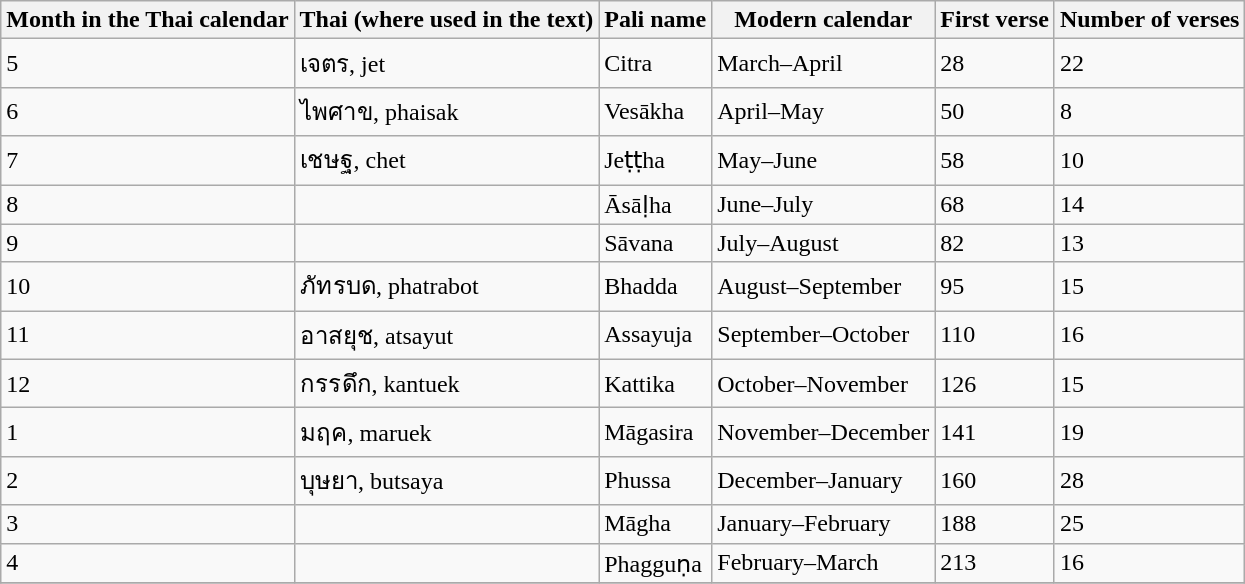<table class="wikitable">
<tr>
<th>Month in the Thai calendar</th>
<th>Thai (where used in the text)</th>
<th>Pali name</th>
<th>Modern calendar</th>
<th>First verse</th>
<th>Number of verses</th>
</tr>
<tr>
<td>5</td>
<td>เจตร, jet</td>
<td>Citra</td>
<td>March–April</td>
<td>28</td>
<td>22</td>
</tr>
<tr>
<td>6</td>
<td>ไพศาข, phaisak</td>
<td>Vesākha</td>
<td>April–May</td>
<td>50</td>
<td>8</td>
</tr>
<tr>
<td>7</td>
<td>เชษฐ, chet</td>
<td>Jeṭṭha</td>
<td>May–June</td>
<td>58</td>
<td>10</td>
</tr>
<tr>
<td>8</td>
<td></td>
<td>Āsāḷha</td>
<td>June–July</td>
<td>68</td>
<td>14</td>
</tr>
<tr>
<td>9</td>
<td></td>
<td>Sāvana</td>
<td>July–August</td>
<td>82</td>
<td>13</td>
</tr>
<tr>
<td>10</td>
<td>ภัทรบด, phatrabot</td>
<td>Bhadda</td>
<td>August–September</td>
<td>95</td>
<td>15</td>
</tr>
<tr>
<td>11</td>
<td>อาสยุช, atsayut</td>
<td>Assayuja</td>
<td>September–October</td>
<td>110</td>
<td>16</td>
</tr>
<tr>
<td>12</td>
<td>กรรดึก, kantuek</td>
<td>Kattika</td>
<td>October–November</td>
<td>126</td>
<td>15</td>
</tr>
<tr>
<td>1</td>
<td>มฤค, maruek</td>
<td>Māgasira</td>
<td>November–December</td>
<td>141</td>
<td>19</td>
</tr>
<tr>
<td>2</td>
<td>บุษยา, butsaya</td>
<td>Phussa</td>
<td>December–January</td>
<td>160</td>
<td>28</td>
</tr>
<tr>
<td>3</td>
<td></td>
<td>Māgha</td>
<td>January–February</td>
<td>188</td>
<td>25</td>
</tr>
<tr>
<td>4</td>
<td></td>
<td>Phagguṇa</td>
<td>February–March</td>
<td>213</td>
<td>16</td>
</tr>
<tr>
</tr>
</table>
